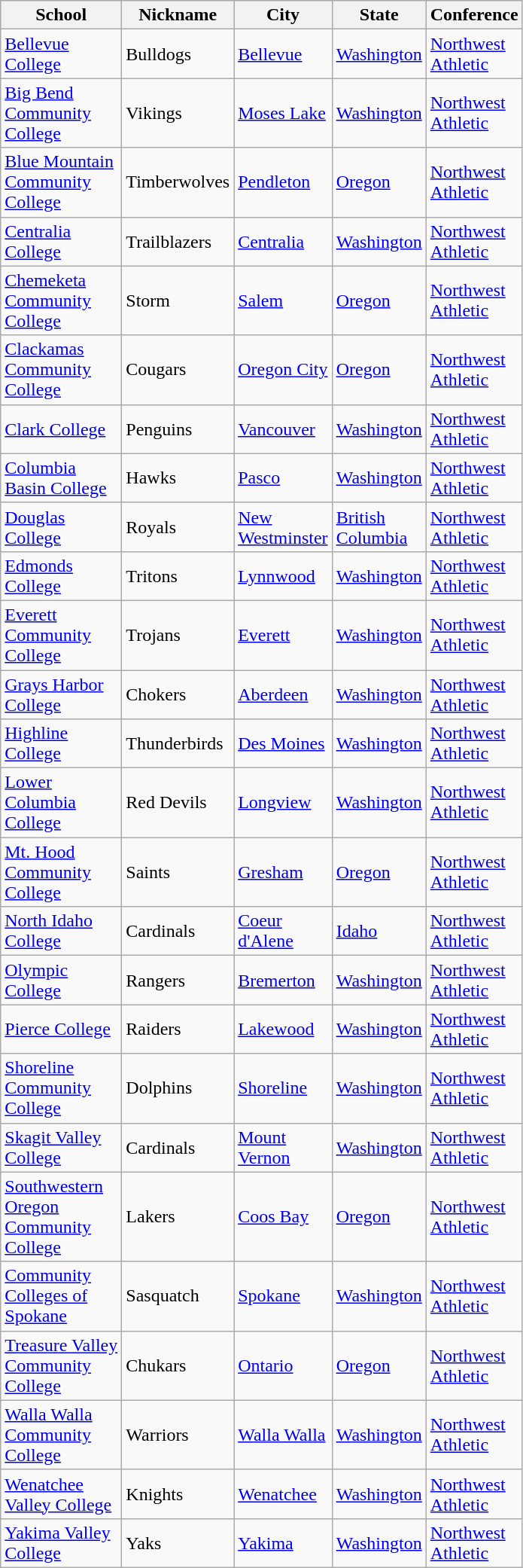<table class="wikitable sortable">
<tr valign=baseline>
<th style="width:100px;">School</th>
<th style="width:20px;">Nickname</th>
<th style="width:20px;">City</th>
<th style="width:15px;">State</th>
<th style="width:20px;">Conference</th>
</tr>
<tr>
<td><a href='#'>Bellevue College</a></td>
<td>Bulldogs</td>
<td><a href='#'>Bellevue</a></td>
<td><a href='#'>Washington</a></td>
<td><a href='#'>Northwest Athletic</a></td>
</tr>
<tr>
<td><a href='#'>Big Bend Community College</a></td>
<td>Vikings</td>
<td><a href='#'>Moses Lake</a></td>
<td><a href='#'>Washington</a></td>
<td><a href='#'>Northwest Athletic</a></td>
</tr>
<tr>
<td><a href='#'>Blue Mountain Community College</a></td>
<td>Timberwolves</td>
<td><a href='#'>Pendleton</a></td>
<td><a href='#'>Oregon</a></td>
<td><a href='#'>Northwest Athletic</a></td>
</tr>
<tr>
<td><a href='#'>Centralia College</a></td>
<td>Trailblazers</td>
<td><a href='#'>Centralia</a></td>
<td><a href='#'>Washington</a></td>
<td><a href='#'>Northwest Athletic</a></td>
</tr>
<tr>
<td><a href='#'>Chemeketa Community College</a></td>
<td>Storm</td>
<td><a href='#'>Salem</a></td>
<td><a href='#'>Oregon</a></td>
<td><a href='#'>Northwest Athletic</a></td>
</tr>
<tr>
<td><a href='#'>Clackamas Community College</a></td>
<td>Cougars</td>
<td><a href='#'>Oregon City</a></td>
<td><a href='#'>Oregon</a></td>
<td><a href='#'>Northwest Athletic</a></td>
</tr>
<tr>
<td><a href='#'>Clark College</a></td>
<td>Penguins</td>
<td><a href='#'>Vancouver</a></td>
<td><a href='#'>Washington</a></td>
<td><a href='#'>Northwest Athletic</a></td>
</tr>
<tr>
<td><a href='#'>Columbia Basin College</a></td>
<td>Hawks</td>
<td><a href='#'>Pasco</a></td>
<td><a href='#'>Washington</a></td>
<td><a href='#'>Northwest Athletic</a></td>
</tr>
<tr>
<td><a href='#'>Douglas College</a></td>
<td>Royals</td>
<td><a href='#'>New Westminster</a></td>
<td><a href='#'>British Columbia</a></td>
<td><a href='#'>Northwest Athletic</a></td>
</tr>
<tr>
<td><a href='#'>Edmonds College</a></td>
<td>Tritons</td>
<td><a href='#'>Lynnwood</a></td>
<td><a href='#'>Washington</a></td>
<td><a href='#'>Northwest Athletic</a></td>
</tr>
<tr>
<td><a href='#'>Everett Community College</a></td>
<td>Trojans</td>
<td><a href='#'>Everett</a></td>
<td><a href='#'>Washington</a></td>
<td><a href='#'>Northwest Athletic</a></td>
</tr>
<tr>
<td><a href='#'>Grays Harbor College</a></td>
<td>Chokers</td>
<td><a href='#'>Aberdeen</a></td>
<td><a href='#'>Washington</a></td>
<td><a href='#'>Northwest Athletic</a></td>
</tr>
<tr>
<td><a href='#'>Highline College</a></td>
<td>Thunderbirds</td>
<td><a href='#'>Des Moines</a></td>
<td><a href='#'>Washington</a></td>
<td><a href='#'>Northwest Athletic</a></td>
</tr>
<tr>
<td><a href='#'>Lower Columbia College</a></td>
<td>Red Devils</td>
<td><a href='#'>Longview</a></td>
<td><a href='#'>Washington</a></td>
<td><a href='#'>Northwest Athletic</a></td>
</tr>
<tr>
<td><a href='#'>Mt. Hood Community College</a></td>
<td>Saints</td>
<td><a href='#'>Gresham</a></td>
<td><a href='#'>Oregon</a></td>
<td><a href='#'>Northwest Athletic</a></td>
</tr>
<tr>
<td><a href='#'>North Idaho College</a></td>
<td>Cardinals</td>
<td><a href='#'>Coeur d'Alene</a></td>
<td><a href='#'>Idaho</a></td>
<td><a href='#'>Northwest Athletic</a></td>
</tr>
<tr>
<td><a href='#'>Olympic College</a></td>
<td>Rangers</td>
<td><a href='#'>Bremerton</a></td>
<td><a href='#'>Washington</a></td>
<td><a href='#'>Northwest Athletic</a></td>
</tr>
<tr>
<td><a href='#'>Pierce College</a></td>
<td>Raiders</td>
<td><a href='#'>Lakewood</a></td>
<td><a href='#'>Washington</a></td>
<td><a href='#'>Northwest Athletic</a></td>
</tr>
<tr>
<td><a href='#'>Shoreline Community College</a></td>
<td>Dolphins</td>
<td><a href='#'>Shoreline</a></td>
<td><a href='#'>Washington</a></td>
<td><a href='#'>Northwest Athletic</a></td>
</tr>
<tr>
<td><a href='#'>Skagit Valley College</a></td>
<td>Cardinals</td>
<td><a href='#'>Mount Vernon</a></td>
<td><a href='#'>Washington</a></td>
<td><a href='#'>Northwest Athletic</a></td>
</tr>
<tr>
<td><a href='#'>Southwestern Oregon Community College</a></td>
<td>Lakers</td>
<td><a href='#'>Coos Bay</a></td>
<td><a href='#'>Oregon</a></td>
<td><a href='#'>Northwest Athletic</a></td>
</tr>
<tr>
<td><a href='#'>Community Colleges of Spokane</a></td>
<td>Sasquatch</td>
<td><a href='#'>Spokane</a></td>
<td><a href='#'>Washington</a></td>
<td><a href='#'>Northwest Athletic</a></td>
</tr>
<tr>
<td><a href='#'>Treasure Valley Community College</a></td>
<td>Chukars</td>
<td><a href='#'>Ontario</a></td>
<td><a href='#'>Oregon</a></td>
<td><a href='#'>Northwest Athletic</a></td>
</tr>
<tr>
<td><a href='#'>Walla Walla Community College</a></td>
<td>Warriors</td>
<td><a href='#'>Walla Walla</a></td>
<td><a href='#'>Washington</a></td>
<td><a href='#'>Northwest Athletic</a></td>
</tr>
<tr>
<td><a href='#'>Wenatchee Valley College</a></td>
<td>Knights</td>
<td><a href='#'>Wenatchee</a></td>
<td><a href='#'>Washington</a></td>
<td><a href='#'>Northwest Athletic</a></td>
</tr>
<tr>
<td><a href='#'>Yakima Valley College</a></td>
<td>Yaks</td>
<td><a href='#'>Yakima</a></td>
<td><a href='#'>Washington</a></td>
<td><a href='#'>Northwest Athletic</a></td>
</tr>
</table>
